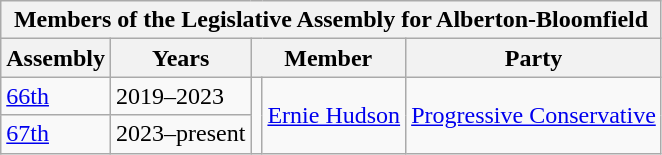<table class="wikitable" align=centre>
<tr>
<th colspan=5>Members of the Legislative Assembly for Alberton-Bloomfield</th>
</tr>
<tr>
<th>Assembly</th>
<th>Years</th>
<th colspan="2">Member</th>
<th>Party</th>
</tr>
<tr>
<td><a href='#'>66th</a></td>
<td>2019–2023</td>
<td rowspan=2 ></td>
<td rowspan=2><a href='#'>Ernie Hudson</a></td>
<td rowspan=2><a href='#'>Progressive Conservative</a></td>
</tr>
<tr>
<td><a href='#'>67th</a></td>
<td>2023–present</td>
</tr>
</table>
